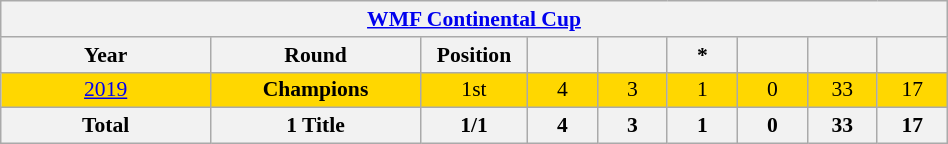<table class="wikitable" style="font-size:90%; text-align:center;" width="50%">
<tr>
<th colspan="9"><a href='#'>WMF Continental Cup</a></th>
</tr>
<tr>
<th width="15%">Year</th>
<th width="15%">Round</th>
<th width="5%">Position</th>
<th width="5%"></th>
<th width="5%"></th>
<th width="5%">*</th>
<th width="5%"></th>
<th width="5%"></th>
<th width="5%"></th>
</tr>
<tr style="background:gold;">
<td> <a href='#'>2019</a></td>
<td><strong>Champions</strong></td>
<td>1st</td>
<td>4</td>
<td>3</td>
<td>1</td>
<td>0</td>
<td>33</td>
<td>17</td>
</tr>
<tr>
<th>Total</th>
<th>1 Title</th>
<th>1/1</th>
<th>4</th>
<th>3</th>
<th>1</th>
<th>0</th>
<th>33</th>
<th>17</th>
</tr>
</table>
